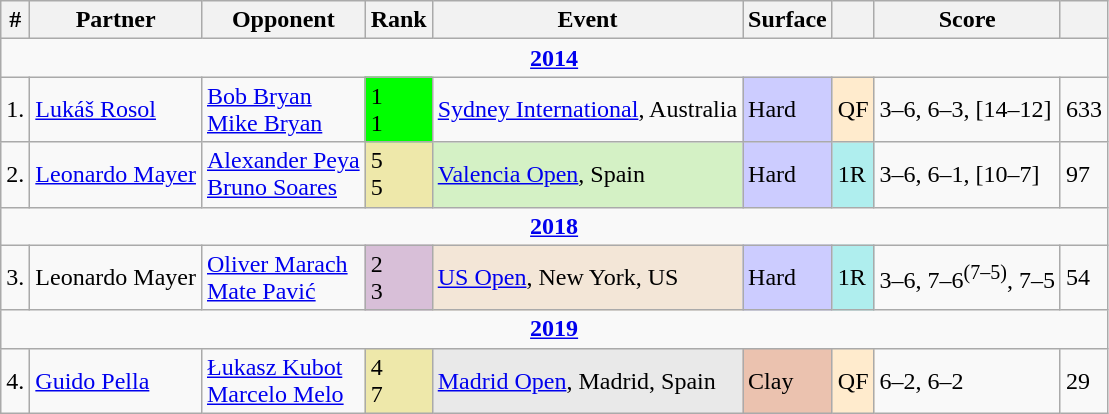<table class="wikitable sortable">
<tr>
<th>#</th>
<th>Partner</th>
<th>Opponent</th>
<th>Rank</th>
<th>Event</th>
<th>Surface</th>
<th></th>
<th>Score</th>
<th></th>
</tr>
<tr>
<td colspan="9" style="text-align:center;"><strong><a href='#'>2014</a></strong></td>
</tr>
<tr>
<td>1.</td>
<td> <a href='#'>Lukáš Rosol</a></td>
<td> <a href='#'>Bob Bryan</a><br> <a href='#'>Mike Bryan</a></td>
<td bgcolor=lime>1<br>1</td>
<td><a href='#'>Sydney International</a>, Australia</td>
<td bgcolor=CCCCFF>Hard</td>
<td bgcolor=ffebcd>QF</td>
<td>3–6, 6–3, [14–12]</td>
<td>633</td>
</tr>
<tr>
<td>2.</td>
<td> <a href='#'>Leonardo Mayer</a></td>
<td> <a href='#'>Alexander Peya</a><br> <a href='#'>Bruno Soares</a></td>
<td style="background:#eee8aa;">5<br>5</td>
<td bgcolor=d4f1c5><a href='#'>Valencia Open</a>, Spain</td>
<td bgcolor=CCCCFF>Hard</td>
<td bgcolor=afeeee>1R</td>
<td>3–6, 6–1, [10–7]</td>
<td>97</td>
</tr>
<tr>
<td colspan="9" style="text-align:center;"><strong><a href='#'>2018</a></strong></td>
</tr>
<tr>
<td>3.</td>
<td> Leonardo Mayer</td>
<td> <a href='#'>Oliver Marach</a><br> <a href='#'>Mate Pavić</a></td>
<td bgcolor=thistle>2<br>3</td>
<td bgcolor=f3e6d7><a href='#'>US Open</a>, New York, US</td>
<td bgcolor=CCCCFF>Hard</td>
<td bgcolor=afeeee>1R</td>
<td>3–6, 7–6<sup>(7–5)</sup>, 7–5</td>
<td>54</td>
</tr>
<tr>
<td colspan="9" style="text-align:center;"><strong><a href='#'>2019</a></strong></td>
</tr>
<tr>
<td>4.</td>
<td> <a href='#'>Guido Pella</a></td>
<td> <a href='#'>Łukasz Kubot</a><br> <a href='#'>Marcelo Melo</a></td>
<td style="background:#eee8aa;">4<br>7</td>
<td bgcolor=e9e9e9><a href='#'>Madrid Open</a>, Madrid, Spain</td>
<td bgcolor=EBC2AF>Clay</td>
<td bgcolor=ffebcd>QF</td>
<td>6–2, 6–2</td>
<td>29</td>
</tr>
</table>
